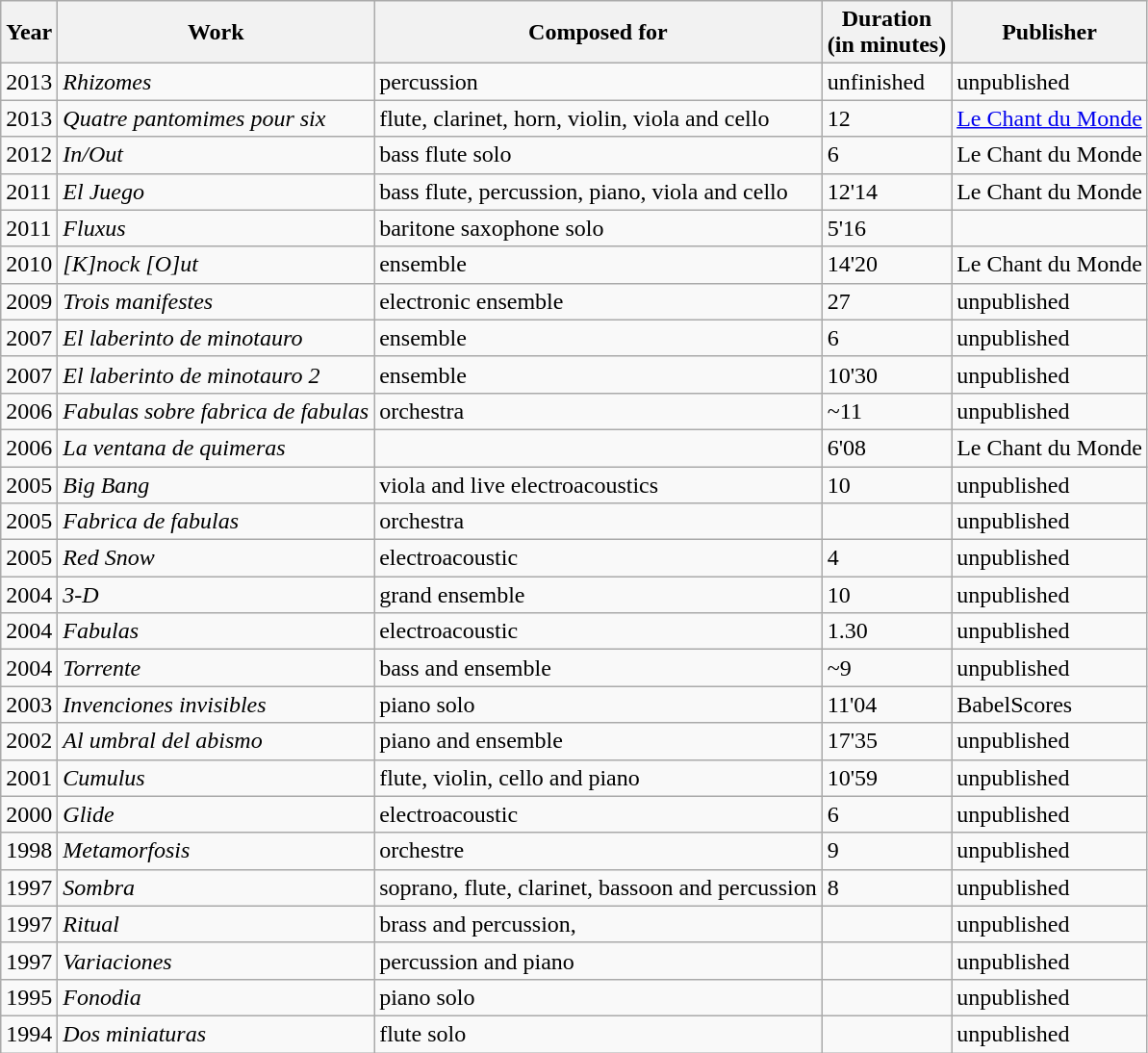<table class="wikitable sortable">
<tr>
<th>Year</th>
<th>Work</th>
<th>Composed for</th>
<th>Duration<br>(in minutes)</th>
<th>Publisher</th>
</tr>
<tr>
<td>2013</td>
<td><em>Rhizomes</em></td>
<td>percussion</td>
<td>unfinished</td>
<td>unpublished</td>
</tr>
<tr>
<td>2013</td>
<td><em>Quatre pantomimes pour six</em></td>
<td>flute, clarinet, horn, violin, viola and cello</td>
<td>12</td>
<td><a href='#'>Le Chant du Monde</a></td>
</tr>
<tr>
<td>2012</td>
<td><em>In/Out</em></td>
<td>bass flute solo</td>
<td>6</td>
<td>Le Chant du Monde</td>
</tr>
<tr>
<td>2011</td>
<td><em>El Juego</em></td>
<td>bass flute, percussion, piano, viola and cello</td>
<td>12'14</td>
<td>Le Chant du Monde</td>
</tr>
<tr>
<td>2011</td>
<td><em>Fluxus</em></td>
<td>baritone saxophone solo</td>
<td>5'16</td>
<td></td>
</tr>
<tr>
<td>2010</td>
<td><em>[K]nock [O]ut</em></td>
<td>ensemble</td>
<td>14'20</td>
<td>Le Chant du Monde</td>
</tr>
<tr>
<td>2009</td>
<td><em>Trois manifestes</em></td>
<td>electronic ensemble</td>
<td>27</td>
<td>unpublished</td>
</tr>
<tr>
<td>2007</td>
<td><em>El laberinto de minotauro</em></td>
<td>ensemble</td>
<td>6</td>
<td>unpublished</td>
</tr>
<tr>
<td>2007</td>
<td><em>El laberinto de minotauro 2</em></td>
<td>ensemble</td>
<td>10'30</td>
<td>unpublished</td>
</tr>
<tr>
<td>2006</td>
<td><em>Fabulas sobre fabrica de fabulas</em></td>
<td>orchestra</td>
<td>~11</td>
<td>unpublished</td>
</tr>
<tr>
<td>2006</td>
<td><em>La ventana de quimeras</em></td>
<td violin, viola, cello and piano></td>
<td>6'08</td>
<td>Le Chant du Monde</td>
</tr>
<tr>
<td>2005</td>
<td><em>Big Bang</em></td>
<td>viola and live electroacoustics</td>
<td>10</td>
<td>unpublished</td>
</tr>
<tr>
<td>2005</td>
<td><em>Fabrica de fabulas</em></td>
<td>orchestra</td>
<td></td>
<td>unpublished</td>
</tr>
<tr>
<td>2005</td>
<td><em>Red Snow</em></td>
<td>electroacoustic</td>
<td>4</td>
<td>unpublished</td>
</tr>
<tr>
<td>2004</td>
<td><em>3-D</em></td>
<td>grand ensemble</td>
<td>10</td>
<td>unpublished</td>
</tr>
<tr>
<td>2004</td>
<td><em>Fabulas</em></td>
<td>electroacoustic</td>
<td>1.30</td>
<td>unpublished</td>
</tr>
<tr>
<td>2004</td>
<td><em>Torrente</em></td>
<td>bass and ensemble</td>
<td>~9</td>
<td>unpublished</td>
</tr>
<tr>
<td>2003</td>
<td><em>Invenciones invisibles</em></td>
<td>piano solo</td>
<td>11'04</td>
<td>BabelScores</td>
</tr>
<tr>
<td>2002</td>
<td><em>Al umbral del abismo</em></td>
<td>piano and ensemble</td>
<td>17'35</td>
<td>unpublished</td>
</tr>
<tr>
<td>2001</td>
<td><em>Cumulus</em></td>
<td>flute, violin, cello and piano</td>
<td>10'59</td>
<td>unpublished</td>
</tr>
<tr>
<td>2000</td>
<td><em>Glide</em></td>
<td>electroacoustic</td>
<td>6</td>
<td>unpublished</td>
</tr>
<tr>
<td>1998</td>
<td><em>Metamorfosis</em></td>
<td>orchestre</td>
<td>9</td>
<td>unpublished</td>
</tr>
<tr>
<td>1997</td>
<td><em>Sombra</em></td>
<td>soprano, flute, clarinet, bassoon and percussion</td>
<td>8</td>
<td>unpublished</td>
</tr>
<tr>
<td>1997</td>
<td><em>Ritual</em></td>
<td>brass and percussion,</td>
<td></td>
<td>unpublished</td>
</tr>
<tr>
<td>1997</td>
<td><em>Variaciones</em></td>
<td>percussion and piano</td>
<td></td>
<td>unpublished</td>
</tr>
<tr>
<td>1995</td>
<td><em>Fonodia</em></td>
<td>piano solo</td>
<td></td>
<td>unpublished</td>
</tr>
<tr>
<td>1994</td>
<td><em>Dos miniaturas</em></td>
<td>flute solo</td>
<td></td>
<td>unpublished</td>
</tr>
</table>
